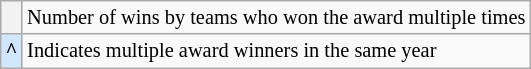<table class="wikitable plainrowheaders" style="font-size:85%">
<tr>
<th scope="row" style="text-align:center"></th>
<td>Number of wins by teams who won the award multiple times</td>
</tr>
<tr>
<th scope="row" style="text-align:center; background-color:#D0E7FF;">^</th>
<td>Indicates multiple award winners in the same year</td>
</tr>
</table>
